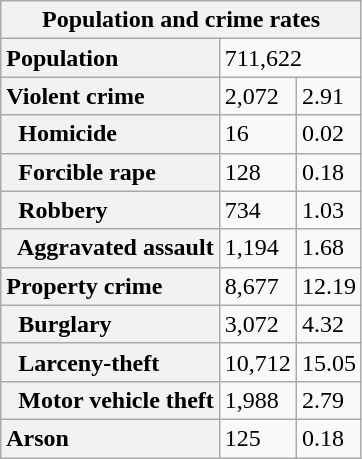<table class="wikitable collapsible">
<tr>
<th colspan="3">Population and crime rates</th>
</tr>
<tr>
<th scope="row" style="text-align: left;">Population</th>
<td colspan="2">711,622</td>
</tr>
<tr>
<th scope="row" style="text-align: left;">Violent crime</th>
<td>2,072</td>
<td>2.91</td>
</tr>
<tr>
<th scope="row" style="text-align: left;">  Homicide</th>
<td>16</td>
<td>0.02</td>
</tr>
<tr>
<th scope="row" style="text-align: left;">  Forcible rape</th>
<td>128</td>
<td>0.18</td>
</tr>
<tr>
<th scope="row" style="text-align: left;">  Robbery</th>
<td>734</td>
<td>1.03</td>
</tr>
<tr>
<th scope="row" style="text-align: left;">  Aggravated assault</th>
<td>1,194</td>
<td>1.68</td>
</tr>
<tr>
<th scope="row" style="text-align: left;">Property crime</th>
<td>8,677</td>
<td>12.19</td>
</tr>
<tr>
<th scope="row" style="text-align: left;">  Burglary</th>
<td>3,072</td>
<td>4.32</td>
</tr>
<tr>
<th scope="row" style="text-align: left;">  Larceny-theft</th>
<td>10,712</td>
<td>15.05</td>
</tr>
<tr>
<th scope="row" style="text-align: left;">  Motor vehicle theft</th>
<td>1,988</td>
<td>2.79</td>
</tr>
<tr>
<th scope="row" style="text-align: left;">Arson</th>
<td>125</td>
<td>0.18</td>
</tr>
</table>
